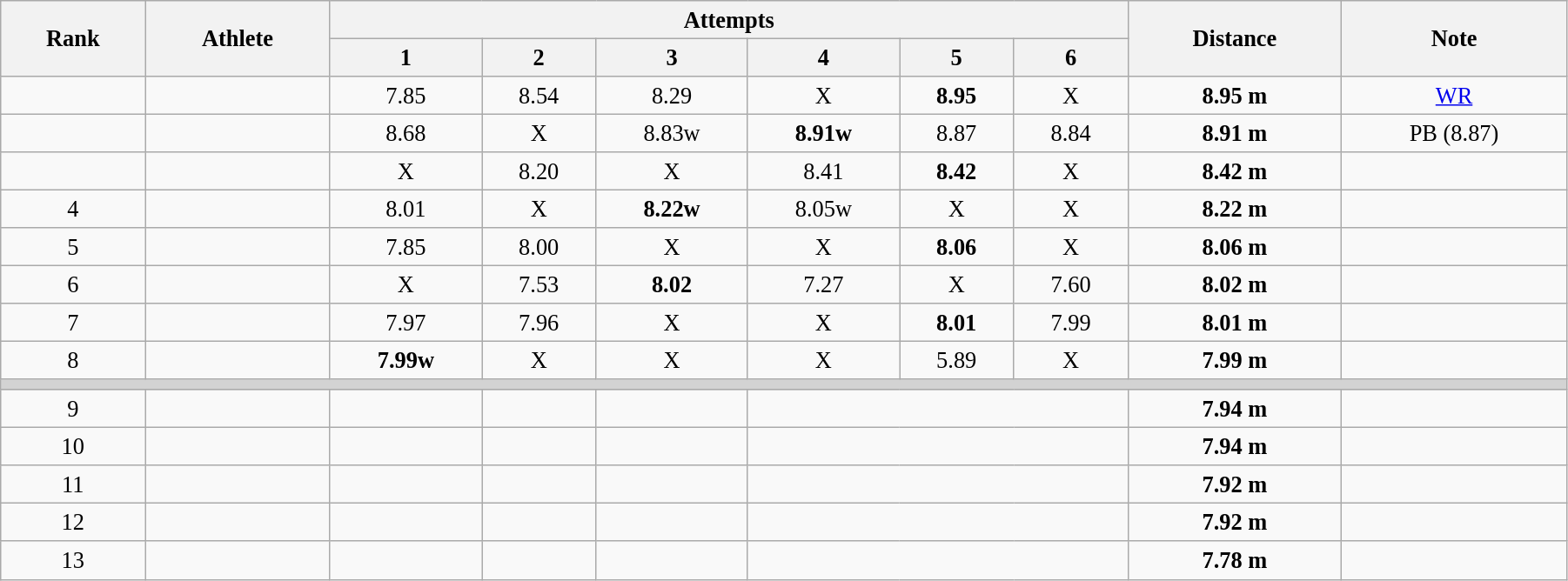<table class="wikitable" style=" text-align:center; font-size:110%;" width="95%">
<tr>
<th rowspan="2">Rank</th>
<th rowspan="2">Athlete</th>
<th colspan="6">Attempts</th>
<th rowspan="2">Distance</th>
<th rowspan="2">Note</th>
</tr>
<tr>
<th>1</th>
<th>2</th>
<th>3</th>
<th>4</th>
<th>5</th>
<th>6</th>
</tr>
<tr>
<td></td>
<td align=left></td>
<td>7.85</td>
<td>8.54</td>
<td>8.29</td>
<td>X</td>
<td><strong>8.95</strong></td>
<td>X</td>
<td><strong>8.95 m</strong></td>
<td><a href='#'>WR</a></td>
</tr>
<tr>
<td></td>
<td align=left></td>
<td>8.68</td>
<td>X</td>
<td>8.83w</td>
<td><strong>8.91w</strong></td>
<td>8.87</td>
<td>8.84</td>
<td><strong>8.91 m</strong></td>
<td>PB (8.87)</td>
</tr>
<tr>
<td></td>
<td align=left></td>
<td>X</td>
<td>8.20</td>
<td>X</td>
<td>8.41</td>
<td><strong>8.42</strong></td>
<td>X</td>
<td><strong>8.42 m</strong></td>
<td></td>
</tr>
<tr>
<td>4</td>
<td align=left></td>
<td>8.01</td>
<td>X</td>
<td><strong>8.22w</strong></td>
<td>8.05w</td>
<td>X</td>
<td>X</td>
<td><strong>8.22 m</strong></td>
<td></td>
</tr>
<tr>
<td>5</td>
<td align=left></td>
<td>7.85</td>
<td>8.00</td>
<td>X</td>
<td>X</td>
<td><strong>8.06</strong></td>
<td>X</td>
<td><strong>8.06 m</strong></td>
<td></td>
</tr>
<tr>
<td>6</td>
<td align=left></td>
<td>X</td>
<td>7.53</td>
<td><strong>8.02</strong></td>
<td>7.27</td>
<td>X</td>
<td>7.60</td>
<td><strong>8.02 m</strong></td>
<td></td>
</tr>
<tr>
<td>7</td>
<td align=left></td>
<td>7.97</td>
<td>7.96</td>
<td>X</td>
<td>X</td>
<td><strong>8.01</strong></td>
<td>7.99</td>
<td><strong>8.01 m</strong></td>
<td></td>
</tr>
<tr>
<td>8</td>
<td align=left></td>
<td><strong>7.99w</strong></td>
<td>X</td>
<td>X</td>
<td>X</td>
<td>5.89</td>
<td>X</td>
<td><strong>7.99 m</strong></td>
<td></td>
</tr>
<tr>
<td colspan=10 bgcolor=lightgray></td>
</tr>
<tr>
<td>9</td>
<td align=left></td>
<td></td>
<td></td>
<td></td>
<td colspan=3></td>
<td><strong>7.94 m</strong></td>
<td></td>
</tr>
<tr>
<td>10</td>
<td align=left></td>
<td></td>
<td></td>
<td></td>
<td colspan=3></td>
<td><strong>7.94 m</strong></td>
<td></td>
</tr>
<tr>
<td>11</td>
<td align=left></td>
<td></td>
<td></td>
<td></td>
<td colspan=3></td>
<td><strong>7.92 m</strong></td>
<td></td>
</tr>
<tr>
<td>12</td>
<td align=left></td>
<td></td>
<td></td>
<td></td>
<td colspan=3></td>
<td><strong>7.92 m</strong></td>
<td></td>
</tr>
<tr>
<td>13</td>
<td align=left></td>
<td></td>
<td></td>
<td></td>
<td colspan=3></td>
<td><strong>7.78 m</strong></td>
<td></td>
</tr>
</table>
